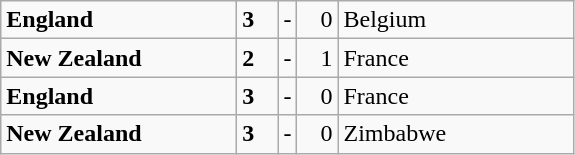<table class="wikitable">
<tr>
<td width=150> <strong>England</strong></td>
<td width=20 align="left"><strong>3</strong></td>
<td>-</td>
<td width=20 align="right">0</td>
<td width=150> Belgium</td>
</tr>
<tr>
<td> <strong>New Zealand</strong></td>
<td align="left"><strong>2</strong></td>
<td>-</td>
<td align="right">1</td>
<td> France</td>
</tr>
<tr>
<td> <strong>England</strong></td>
<td align="left"><strong>3</strong></td>
<td>-</td>
<td align="right">0</td>
<td> France</td>
</tr>
<tr>
<td> <strong>New Zealand</strong></td>
<td align="left"><strong>3</strong></td>
<td>-</td>
<td align="right">0</td>
<td> Zimbabwe</td>
</tr>
</table>
